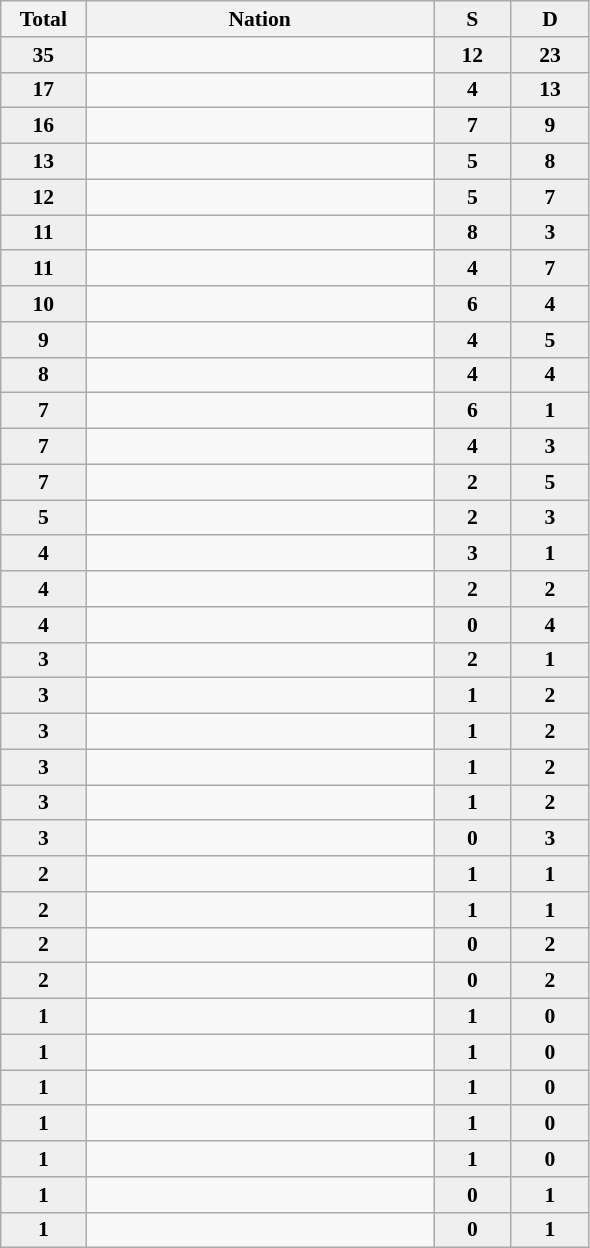<table class="wikitable" style="font-size:90%;">
<tr>
<th width=50>Total</th>
<th width=225>Nation</th>
<th width=45 style="background:#efefef"> S </th>
<th width=45 style="background:#efefef"> D </th>
</tr>
<tr align=center>
<td bgcolor=#efefef><strong>35</strong></td>
<td align=left></td>
<td bgcolor=#efefef><strong>12</strong></td>
<td bgcolor=#efefef><strong>23</strong></td>
</tr>
<tr align=center>
<td bgcolor=#efefef><strong>17</strong></td>
<td align=left></td>
<td bgcolor=#efefef><strong>4</strong></td>
<td bgcolor=#efefef><strong>13</strong></td>
</tr>
<tr align=center>
<td bgcolor=#efefef><strong>16</strong></td>
<td align=left></td>
<td bgcolor=#efefef><strong>7</strong></td>
<td bgcolor=#efefef><strong>9</strong></td>
</tr>
<tr align=center>
<td bgcolor=#efefef><strong>13</strong></td>
<td align=left></td>
<td bgcolor=#efefef><strong>5</strong></td>
<td bgcolor=#efefef><strong>8</strong></td>
</tr>
<tr align=center>
<td bgcolor=#efefef><strong>12</strong></td>
<td align=left></td>
<td bgcolor=#efefef><strong>5</strong></td>
<td bgcolor=#efefef><strong>7</strong></td>
</tr>
<tr align=center>
<td bgcolor=#efefef><strong>11</strong></td>
<td align=left></td>
<td bgcolor=#efefef><strong>8</strong></td>
<td bgcolor=#efefef><strong>3</strong></td>
</tr>
<tr align=center>
<td bgcolor=#efefef><strong>11</strong></td>
<td align=left></td>
<td bgcolor=#efefef><strong>4</strong></td>
<td bgcolor=#efefef><strong>7</strong></td>
</tr>
<tr align=center>
<td bgcolor=#efefef><strong>10</strong></td>
<td align=left></td>
<td bgcolor=#efefef><strong>6</strong></td>
<td bgcolor=#efefef><strong>4</strong></td>
</tr>
<tr align=center>
<td bgcolor=#efefef><strong>9</strong></td>
<td align=left></td>
<td bgcolor=#efefef><strong>4</strong></td>
<td bgcolor=#efefef><strong>5</strong></td>
</tr>
<tr align=center>
<td bgcolor=#efefef><strong>8</strong></td>
<td align=left></td>
<td bgcolor=#efefef><strong>4</strong></td>
<td bgcolor=#efefef><strong>4</strong></td>
</tr>
<tr align=center>
<td bgcolor=#efefef><strong>7</strong></td>
<td align=left></td>
<td bgcolor=#efefef><strong>6</strong></td>
<td bgcolor=#efefef><strong>1</strong></td>
</tr>
<tr align=center>
<td bgcolor=#efefef><strong>7</strong></td>
<td align=left></td>
<td bgcolor=#efefef><strong>4</strong></td>
<td bgcolor=#efefef><strong>3</strong></td>
</tr>
<tr align=center>
<td bgcolor=#efefef><strong>7</strong></td>
<td align=left></td>
<td bgcolor=#efefef><strong>2</strong></td>
<td bgcolor=#efefef><strong>5</strong></td>
</tr>
<tr align=center>
<td bgcolor=#efefef><strong>5</strong></td>
<td align=left></td>
<td bgcolor=#efefef><strong>2</strong></td>
<td bgcolor=#efefef><strong>3</strong></td>
</tr>
<tr align=center>
<td bgcolor=#efefef><strong>4</strong></td>
<td align=left></td>
<td bgcolor=#efefef><strong>3</strong></td>
<td bgcolor=#efefef><strong>1</strong></td>
</tr>
<tr align=center>
<td bgcolor=#efefef><strong>4</strong></td>
<td align=left></td>
<td bgcolor=#efefef><strong>2</strong></td>
<td bgcolor=#efefef><strong>2</strong></td>
</tr>
<tr align=center>
<td bgcolor=#efefef><strong>4</strong></td>
<td align=left></td>
<td bgcolor=#efefef><strong>0</strong></td>
<td bgcolor=#efefef><strong>4</strong></td>
</tr>
<tr align=center>
<td bgcolor=#efefef><strong>3</strong></td>
<td align=left></td>
<td bgcolor=#efefef><strong>2</strong></td>
<td bgcolor=#efefef><strong>1</strong></td>
</tr>
<tr align=center>
<td bgcolor=#efefef><strong>3</strong></td>
<td align=left></td>
<td bgcolor=#efefef><strong>1</strong></td>
<td bgcolor=#efefef><strong>2</strong></td>
</tr>
<tr align=center>
<td bgcolor=#efefef><strong>3</strong></td>
<td align=left></td>
<td bgcolor=#efefef><strong>1</strong></td>
<td bgcolor=#efefef><strong>2</strong></td>
</tr>
<tr align=center>
<td bgcolor=#efefef><strong>3</strong></td>
<td align=left></td>
<td bgcolor=#efefef><strong>1</strong></td>
<td bgcolor=#efefef><strong>2</strong></td>
</tr>
<tr align=center>
<td bgcolor=#efefef><strong>3</strong></td>
<td align=left></td>
<td bgcolor=#efefef><strong>1</strong></td>
<td bgcolor=#efefef><strong>2</strong></td>
</tr>
<tr align=center>
<td bgcolor=#efefef><strong>3</strong></td>
<td align=left></td>
<td bgcolor=#efefef><strong>0</strong></td>
<td bgcolor=#efefef><strong>3</strong></td>
</tr>
<tr align=center>
<td bgcolor=#efefef><strong>2</strong></td>
<td align=left></td>
<td bgcolor=#efefef><strong>1</strong></td>
<td bgcolor=#efefef><strong>1</strong></td>
</tr>
<tr align=center>
<td bgcolor=#efefef><strong>2</strong></td>
<td align=left></td>
<td bgcolor=#efefef><strong>1</strong></td>
<td bgcolor=#efefef><strong>1</strong></td>
</tr>
<tr align=center>
<td bgcolor=#efefef><strong>2</strong></td>
<td align=left></td>
<td bgcolor=#efefef><strong>0</strong></td>
<td bgcolor=#efefef><strong>2</strong></td>
</tr>
<tr align=center>
<td bgcolor=#efefef><strong>2</strong></td>
<td align=left></td>
<td bgcolor=#efefef><strong>0</strong></td>
<td bgcolor=#efefef><strong>2</strong></td>
</tr>
<tr align=center>
<td bgcolor=#efefef><strong>1</strong></td>
<td align=left></td>
<td bgcolor=#efefef><strong>1</strong></td>
<td bgcolor=#efefef><strong>0</strong></td>
</tr>
<tr align=center>
<td bgcolor=#efefef><strong>1</strong></td>
<td align=left></td>
<td bgcolor=#efefef><strong>1</strong></td>
<td bgcolor=#efefef><strong>0</strong></td>
</tr>
<tr align=center>
<td bgcolor=#efefef><strong>1</strong></td>
<td align=left></td>
<td bgcolor=#efefef><strong>1</strong></td>
<td bgcolor=#efefef><strong>0</strong></td>
</tr>
<tr align=center>
<td bgcolor=#efefef><strong>1</strong></td>
<td align=left></td>
<td bgcolor=#efefef><strong>1</strong></td>
<td bgcolor=#efefef><strong>0</strong></td>
</tr>
<tr align=center>
<td bgcolor=#efefef><strong>1</strong></td>
<td align=left></td>
<td bgcolor=#efefef><strong>1</strong></td>
<td bgcolor=#efefef><strong>0</strong></td>
</tr>
<tr align=center>
<td bgcolor=#efefef><strong>1</strong></td>
<td align=left></td>
<td bgcolor=#efefef><strong>0</strong></td>
<td bgcolor=#efefef><strong>1</strong></td>
</tr>
<tr align=center>
<td bgcolor=#efefef><strong>1</strong></td>
<td align=left></td>
<td bgcolor=#efefef><strong>0</strong></td>
<td bgcolor=#efefef><strong>1</strong></td>
</tr>
</table>
